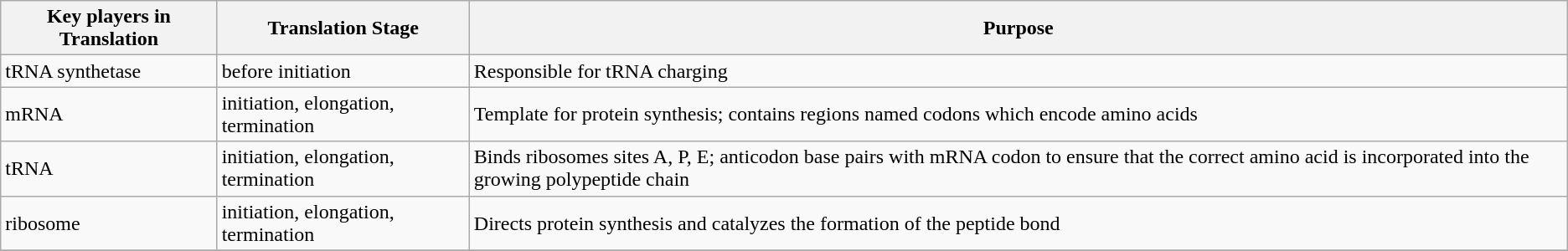<table class="wikitable">
<tr>
<th><strong>Key players in Translation</strong></th>
<th><strong>Translation Stage</strong></th>
<th><strong>Purpose</strong></th>
</tr>
<tr>
<td align=>tRNA synthetase</td>
<td>before initiation</td>
<td>Responsible for tRNA charging</td>
</tr>
<tr>
<td align=>mRNA</td>
<td>initiation, elongation, termination</td>
<td>Template for protein synthesis; contains regions named codons which encode amino acids</td>
</tr>
<tr>
<td align=>tRNA</td>
<td>initiation, elongation, termination</td>
<td>Binds ribosomes sites A, P, E; anticodon base pairs with mRNA codon to ensure that the correct amino acid is incorporated into the growing polypeptide chain</td>
</tr>
<tr>
<td align=>ribosome</td>
<td>initiation, elongation, termination</td>
<td>Directs protein synthesis and catalyzes the formation of the peptide bond</td>
</tr>
<tr>
</tr>
</table>
